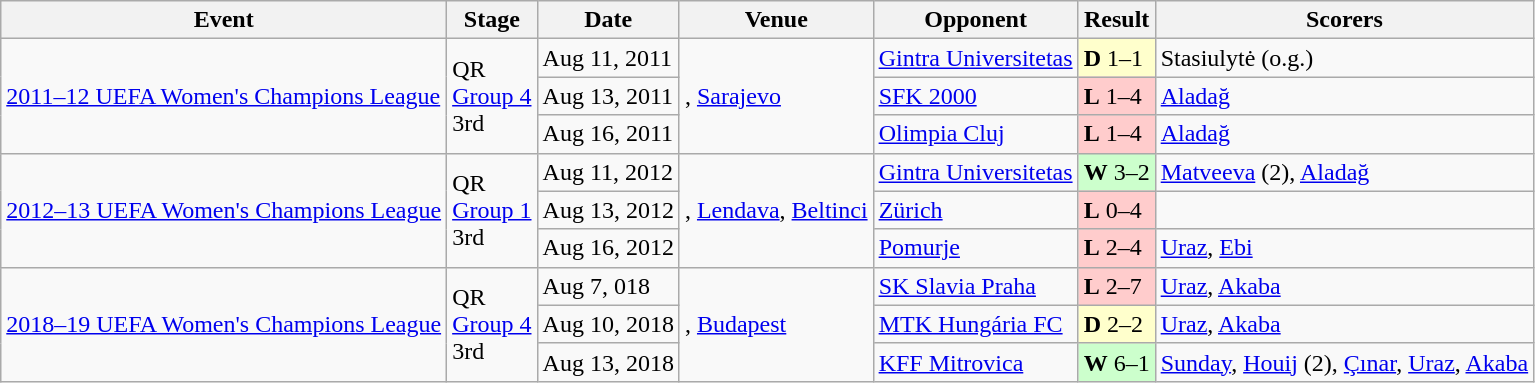<table class=wikitable>
<tr>
<th>Event</th>
<th>Stage</th>
<th>Date</th>
<th>Venue</th>
<th>Opponent</th>
<th>Result</th>
<th>Scorers</th>
</tr>
<tr>
<td rowspan=3><a href='#'>2011–12 UEFA Women's Champions League</a></td>
<td rowspan=3>QR<br><a href='#'>Group 4</a><br>3rd</td>
<td>Aug 11, 2011</td>
<td rowspan=3>, <a href='#'>Sarajevo</a></td>
<td> <a href='#'>Gintra Universitetas</a></td>
<td bgcolor=ffffcc><strong>D</strong> 1–1</td>
<td>Stasiulytė (o.g.)</td>
</tr>
<tr>
<td>Aug 13, 2011</td>
<td> <a href='#'>SFK 2000</a></td>
<td bgcolor=ffcccc><strong>L</strong> 1–4</td>
<td><a href='#'>Aladağ</a></td>
</tr>
<tr>
<td>Aug 16, 2011</td>
<td> <a href='#'>Olimpia Cluj</a></td>
<td bgcolor=ffcccc><strong>L</strong> 1–4</td>
<td><a href='#'>Aladağ</a></td>
</tr>
<tr>
<td rowspan=3><a href='#'>2012–13 UEFA Women's Champions League</a></td>
<td rowspan=3>QR<br><a href='#'>Group 1</a><br>3rd</td>
<td>Aug 11, 2012</td>
<td rowspan=3>, <a href='#'>Lendava</a>, <a href='#'>Beltinci</a></td>
<td> <a href='#'>Gintra Universitetas</a></td>
<td bgcolor=ccffcc><strong>W</strong> 3–2</td>
<td><a href='#'>Matveeva</a> (2), <a href='#'>Aladağ</a></td>
</tr>
<tr>
<td>Aug 13, 2012</td>
<td> <a href='#'>Zürich</a></td>
<td bgcolor=ffcccc><strong>L</strong> 0–4</td>
<td></td>
</tr>
<tr>
<td>Aug 16, 2012</td>
<td> <a href='#'>Pomurje</a></td>
<td bgcolor=ffcccc><strong>L</strong> 2–4</td>
<td><a href='#'>Uraz</a>, <a href='#'>Ebi</a></td>
</tr>
<tr>
<td rowspan=3><a href='#'>2018–19 UEFA Women's Champions League</a></td>
<td rowspan=3>QR<br><a href='#'>Group 4</a><br>3rd</td>
<td>Aug 7, 018</td>
<td rowspan=3>, <a href='#'>Budapest</a></td>
<td> <a href='#'>SK Slavia Praha</a></td>
<td bgcolor=ffcccc><strong>L</strong> 2–7</td>
<td><a href='#'>Uraz</a>, <a href='#'>Akaba</a></td>
</tr>
<tr>
<td>Aug 10, 2018</td>
<td> <a href='#'>MTK Hungária FC</a></td>
<td bgcolor=ffffcc><strong>D</strong> 2–2</td>
<td><a href='#'>Uraz</a>, <a href='#'>Akaba</a></td>
</tr>
<tr>
<td>Aug 13, 2018</td>
<td> <a href='#'>KFF Mitrovica</a></td>
<td bgcolor=ccffcc><strong>W</strong> 6–1</td>
<td><a href='#'>Sunday</a>, <a href='#'>Houij</a> (2), <a href='#'>Çınar</a>, <a href='#'>Uraz</a>, <a href='#'>Akaba</a></td>
</tr>
</table>
